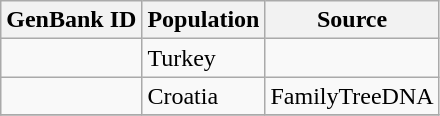<table class="wikitable sortable">
<tr>
<th scope="col">GenBank ID</th>
<th scope="col">Population</th>
<th scope="col">Source</th>
</tr>
<tr>
<td></td>
<td>Turkey</td>
<td></td>
</tr>
<tr>
<td></td>
<td>Croatia</td>
<td>FamilyTreeDNA</td>
</tr>
<tr>
</tr>
</table>
